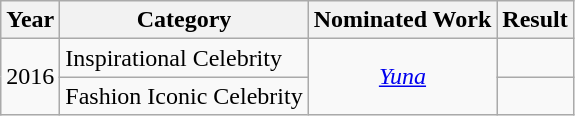<table class="wikitable">
<tr>
<th>Year</th>
<th>Category</th>
<th>Nominated Work</th>
<th>Result</th>
</tr>
<tr>
<td rowspan="2">2016</td>
<td>Inspirational Celebrity</td>
<td rowspan="2" style="text-align: center;"><em><a href='#'>Yuna</a></em></td>
<td></td>
</tr>
<tr>
<td>Fashion Iconic Celebrity</td>
<td></td>
</tr>
</table>
